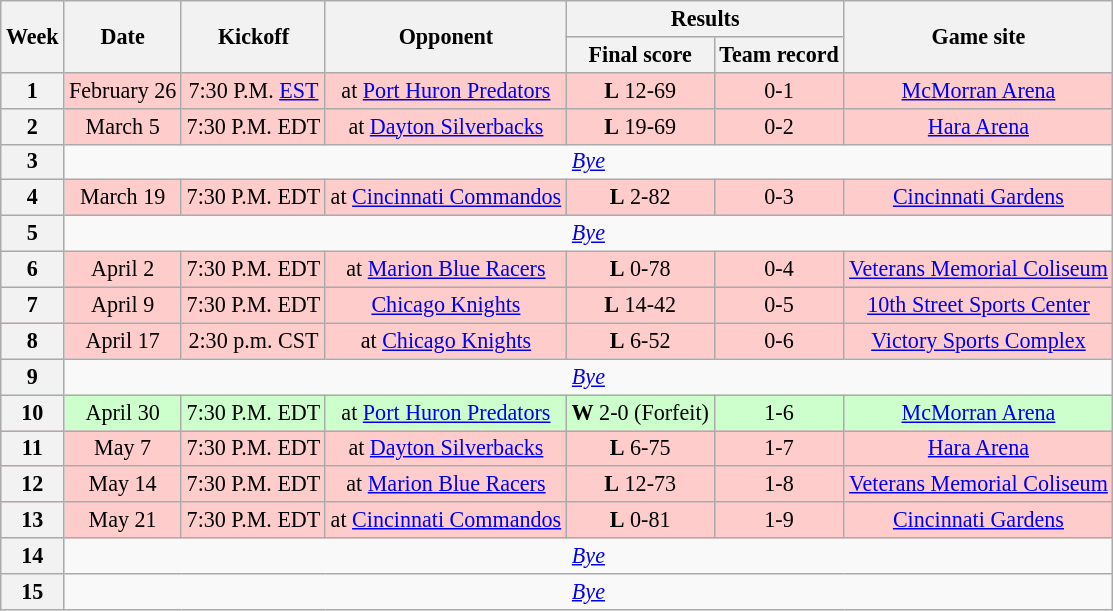<table class="wikitable" align="center" style="font-size: 92%">
<tr>
<th rowspan="2">Week</th>
<th rowspan="2">Date</th>
<th rowspan="2">Kickoff</th>
<th rowspan="2">Opponent</th>
<th colspan="2">Results</th>
<th rowspan="2">Game site</th>
</tr>
<tr>
<th>Final score</th>
<th>Team record</th>
</tr>
<tr style="background:#fcc">
<th>1</th>
<td style="text-align:center;">February 26</td>
<td style="text-align:center;">7:30 P.M. <a href='#'>EST</a></td>
<td style="text-align:center;">at <a href='#'>Port Huron Predators</a></td>
<td style="text-align:center;"><strong>L</strong> 12-69</td>
<td style="text-align:center;">0-1</td>
<td style="text-align:center;"><a href='#'>McMorran Arena</a></td>
</tr>
<tr style="background:#fcc">
<th>2</th>
<td style="text-align:center;">March 5</td>
<td style="text-align:center;">7:30 P.M. EDT</td>
<td style="text-align:center;">at <a href='#'>Dayton Silverbacks</a></td>
<td style="text-align:center;"><strong>L</strong> 19-69</td>
<td style="text-align:center;">0-2</td>
<td style="text-align:center;"><a href='#'>Hara Arena</a></td>
</tr>
<tr style=>
<th>3</th>
<td colspan="8" style="text-align:center;"><em><a href='#'>Bye</a></em></td>
</tr>
<tr style="background:#fcc">
<th>4</th>
<td style="text-align:center;">March 19</td>
<td style="text-align:center;">7:30 P.M. EDT</td>
<td style="text-align:center;">at <a href='#'>Cincinnati Commandos</a></td>
<td style="text-align:center;"><strong>L</strong> 2-82</td>
<td style="text-align:center;">0-3</td>
<td style="text-align:center;"><a href='#'>Cincinnati Gardens</a></td>
</tr>
<tr style=>
<th>5</th>
<td colspan="8" style="text-align:center;"><em><a href='#'>Bye</a></em></td>
</tr>
<tr style="background:#fcc">
<th>6</th>
<td style="text-align:center;">April 2</td>
<td style="text-align:center;">7:30 P.M. EDT</td>
<td style="text-align:center;">at <a href='#'>Marion Blue Racers</a></td>
<td style="text-align:center;"><strong>L</strong> 0-78</td>
<td style="text-align:center;">0-4</td>
<td style="text-align:center;"><a href='#'>Veterans Memorial Coliseum</a></td>
</tr>
<tr style="background:#fcc">
<th>7</th>
<td style="text-align:center;">April 9</td>
<td style="text-align:center;">7:30 P.M. EDT</td>
<td style="text-align:center;"><a href='#'>Chicago Knights</a></td>
<td style="text-align:center;"><strong>L</strong> 14-42</td>
<td style="text-align:center;">0-5</td>
<td style="text-align:center;"><a href='#'>10th Street Sports Center</a></td>
</tr>
<tr style="background:#fcc">
<th>8</th>
<td style="text-align:center;">April 17</td>
<td style="text-align:center;">2:30 p.m. CST</td>
<td style="text-align:center;">at <a href='#'>Chicago Knights</a></td>
<td style="text-align:center;"><strong>L</strong> 6-52</td>
<td style="text-align:center;">0-6</td>
<td style="text-align:center;"><a href='#'>Victory Sports Complex</a></td>
</tr>
<tr style=>
<th>9</th>
<td colspan="8" style="text-align:center;"><em><a href='#'>Bye</a></em></td>
</tr>
<tr style="background:#cfc">
<th>10</th>
<td style="text-align:center;">April 30</td>
<td style="text-align:center;">7:30 P.M. EDT</td>
<td style="text-align:center;">at <a href='#'>Port Huron Predators</a></td>
<td style="text-align:center;"><strong>W</strong> 2-0 (Forfeit)</td>
<td style="text-align:center;">1-6</td>
<td style="text-align:center;"><a href='#'>McMorran Arena</a></td>
</tr>
<tr style="background:#fcc">
<th>11</th>
<td style="text-align:center;">May 7</td>
<td style="text-align:center;">7:30 P.M. EDT</td>
<td style="text-align:center;">at <a href='#'>Dayton Silverbacks</a></td>
<td style="text-align:center;"><strong>L</strong> 6-75</td>
<td style="text-align:center;">1-7</td>
<td style="text-align:center;"><a href='#'>Hara Arena</a></td>
</tr>
<tr style="background:#fcc">
<th>12</th>
<td style="text-align:center;">May 14</td>
<td style="text-align:center;">7:30 P.M. EDT</td>
<td style="text-align:center;">at <a href='#'>Marion Blue Racers</a></td>
<td style="text-align:center;"><strong>L</strong> 12-73</td>
<td style="text-align:center;">1-8</td>
<td style="text-align:center;"><a href='#'>Veterans Memorial Coliseum</a></td>
</tr>
<tr style="background:#fcc">
<th>13</th>
<td style="text-align:center;">May 21</td>
<td style="text-align:center;">7:30 P.M. EDT</td>
<td style="text-align:center;">at <a href='#'>Cincinnati Commandos</a></td>
<td style="text-align:center;"><strong>L</strong> 0-81</td>
<td style="text-align:center;">1-9</td>
<td style="text-align:center;"><a href='#'>Cincinnati Gardens</a></td>
</tr>
<tr style=>
<th>14</th>
<td colspan="8" style="text-align:center;"><em><a href='#'>Bye</a></em></td>
</tr>
<tr style=>
<th>15</th>
<td colspan="8" style="text-align:center;"><em><a href='#'>Bye</a></em></td>
</tr>
</table>
